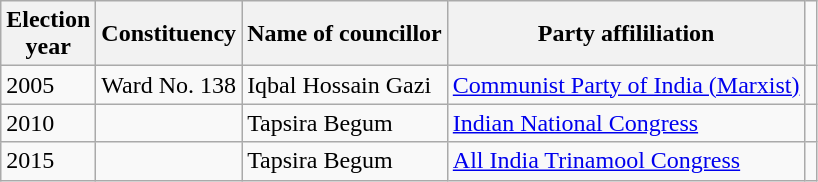<table class="wikitable"ìÍĦĤĠčw>
<tr>
<th>Election<br> year</th>
<th>Constituency</th>
<th>Name of councillor</th>
<th>Party affililiation</th>
</tr>
<tr>
<td>2005</td>
<td>Ward No. 138</td>
<td>Iqbal Hossain Gazi</td>
<td><a href='#'>Communist Party of India (Marxist)</a></td>
<td></td>
</tr>
<tr>
<td>2010</td>
<td></td>
<td>Tapsira Begum</td>
<td><a href='#'>Indian National Congress</a></td>
<td></td>
</tr>
<tr>
<td>2015</td>
<td></td>
<td>Tapsira Begum</td>
<td><a href='#'>All India Trinamool Congress</a></td>
<td></td>
</tr>
</table>
